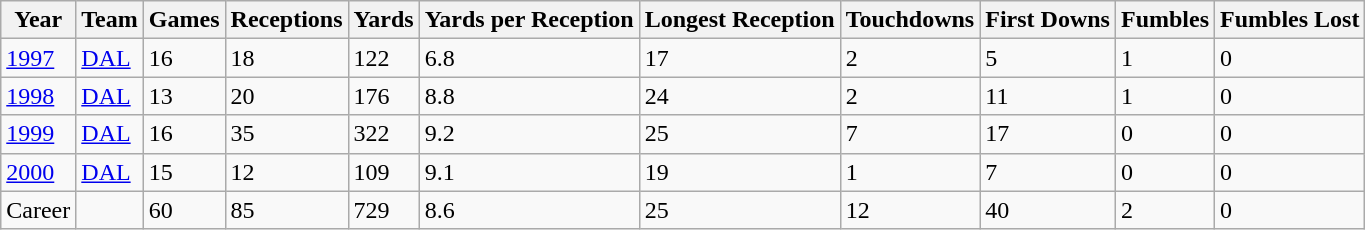<table class="wikitable">
<tr>
<th>Year</th>
<th>Team</th>
<th>Games</th>
<th>Receptions</th>
<th>Yards</th>
<th>Yards per Reception</th>
<th>Longest Reception</th>
<th>Touchdowns</th>
<th>First Downs</th>
<th>Fumbles</th>
<th>Fumbles Lost</th>
</tr>
<tr>
<td><a href='#'>1997</a></td>
<td><a href='#'>DAL</a></td>
<td>16</td>
<td>18</td>
<td>122</td>
<td>6.8</td>
<td>17</td>
<td>2</td>
<td>5</td>
<td>1</td>
<td>0</td>
</tr>
<tr>
<td><a href='#'>1998</a></td>
<td><a href='#'>DAL</a></td>
<td>13</td>
<td>20</td>
<td>176</td>
<td>8.8</td>
<td>24</td>
<td>2</td>
<td>11</td>
<td>1</td>
<td>0</td>
</tr>
<tr>
<td><a href='#'>1999</a></td>
<td><a href='#'>DAL</a></td>
<td>16</td>
<td>35</td>
<td>322</td>
<td>9.2</td>
<td>25</td>
<td>7</td>
<td>17</td>
<td>0</td>
<td>0</td>
</tr>
<tr>
<td><a href='#'>2000</a></td>
<td><a href='#'>DAL</a></td>
<td>15</td>
<td>12</td>
<td>109</td>
<td>9.1</td>
<td>19</td>
<td>1</td>
<td>7</td>
<td>0</td>
<td>0</td>
</tr>
<tr>
<td>Career</td>
<td></td>
<td>60</td>
<td>85</td>
<td>729</td>
<td>8.6</td>
<td>25</td>
<td>12</td>
<td>40</td>
<td>2</td>
<td>0</td>
</tr>
</table>
